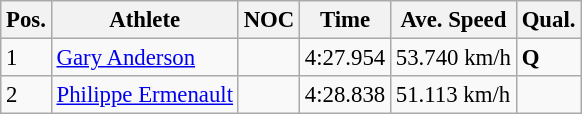<table class="wikitable" style="font-size:95%;">
<tr>
<th>Pos.</th>
<th>Athlete</th>
<th>NOC</th>
<th>Time</th>
<th>Ave. Speed</th>
<th>Qual.</th>
</tr>
<tr>
<td>1</td>
<td><a href='#'>Gary Anderson</a></td>
<td></td>
<td>4:27.954</td>
<td>53.740 km/h</td>
<td><strong>Q</strong></td>
</tr>
<tr>
<td>2</td>
<td><a href='#'>Philippe Ermenault</a></td>
<td></td>
<td>4:28.838</td>
<td>51.113 km/h</td>
<td></td>
</tr>
</table>
